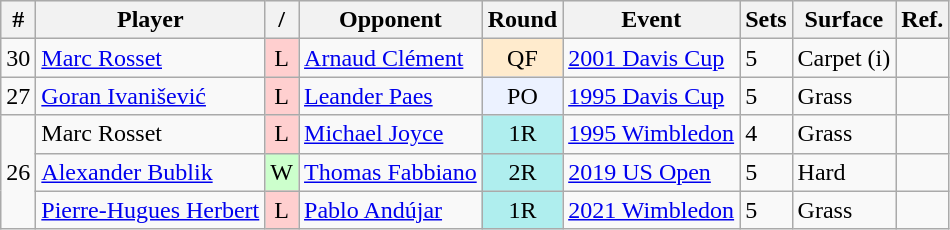<table class="sortable nowrap wikitable">
<tr style="background:#efefef;">
<th>#</th>
<th>Player</th>
<th>/</th>
<th>Opponent</th>
<th>Round</th>
<th>Event</th>
<th>Sets</th>
<th>Surface</th>
<th class=unsortable>Ref.</th>
</tr>
<tr>
<td>30</td>
<td> <a href='#'>Marc Rosset</a></td>
<td style="text-align:center;" bgcolor=#FFCFCF>L</td>
<td> <a href='#'>Arnaud Clément</a></td>
<td bgcolor=#ffebcd style="text-align:center;">QF</td>
<td><a href='#'>2001 Davis Cup</a></td>
<td>5</td>
<td>Carpet (i)</td>
<td></td>
</tr>
<tr>
<td>27</td>
<td> <a href='#'>Goran Ivanišević</a></td>
<td style="text-align:center;" bgcolor=#FFCFCF>L</td>
<td> <a href='#'>Leander Paes</a></td>
<td bgcolor=#ecf2ff style="text-align:center;">PO</td>
<td><a href='#'>1995 Davis Cup</a></td>
<td>5</td>
<td>Grass</td>
<td></td>
</tr>
<tr>
<td rowspan=3>26</td>
<td> Marc Rosset</td>
<td style="text-align:center;" bgcolor=#FFCFCF>L</td>
<td> <a href='#'>Michael Joyce</a></td>
<td bgcolor=#afeeee style="text-align:center;">1R</td>
<td><a href='#'>1995 Wimbledon</a></td>
<td>4</td>
<td>Grass</td>
<td></td>
</tr>
<tr>
<td> <a href='#'>Alexander Bublik</a></td>
<td style="text-align:center;" bgcolor=#CCFFCC>W</td>
<td> <a href='#'>Thomas Fabbiano</a></td>
<td bgcolor=#afeeee style="text-align:center;">2R</td>
<td><a href='#'>2019 US Open</a></td>
<td>5</td>
<td>Hard</td>
<td></td>
</tr>
<tr>
<td> <a href='#'>Pierre-Hugues Herbert</a></td>
<td style="text-align:center;" bgcolor=#FFCFCF>L</td>
<td> <a href='#'>Pablo Andújar</a></td>
<td bgcolor=#afeeee style="text-align:center;">1R</td>
<td><a href='#'>2021 Wimbledon</a></td>
<td>5</td>
<td>Grass</td>
<td></td>
</tr>
</table>
